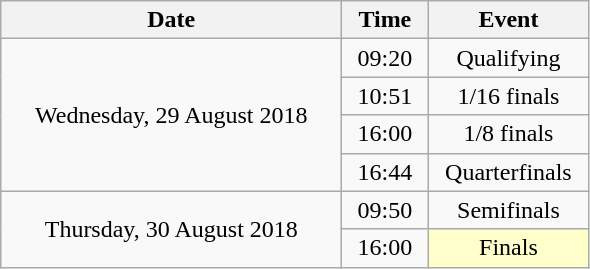<table class = "wikitable" style="text-align:center;">
<tr>
<th width=220>Date</th>
<th width=50>Time</th>
<th width=100>Event</th>
</tr>
<tr>
<td rowspan=4>Wednesday, 29 August 2018</td>
<td>09:20</td>
<td>Qualifying</td>
</tr>
<tr>
<td>10:51</td>
<td>1/16 finals</td>
</tr>
<tr>
<td>16:00</td>
<td>1/8 finals</td>
</tr>
<tr>
<td>16:44</td>
<td>Quarterfinals</td>
</tr>
<tr>
<td rowspan=2>Thursday, 30 August 2018</td>
<td>09:50</td>
<td>Semifinals</td>
</tr>
<tr>
<td>16:00</td>
<td bgcolor=ffffcc>Finals</td>
</tr>
</table>
